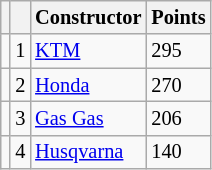<table class="wikitable" style="font-size: 85%;">
<tr>
<th></th>
<th></th>
<th>Constructor</th>
<th>Points</th>
</tr>
<tr>
<td></td>
<td align=center>1</td>
<td> <a href='#'>KTM</a></td>
<td align=left>295</td>
</tr>
<tr>
<td></td>
<td align=center>2</td>
<td> <a href='#'>Honda</a></td>
<td align=left>270</td>
</tr>
<tr>
<td></td>
<td align=center>3</td>
<td> <a href='#'>Gas Gas</a></td>
<td align=left>206</td>
</tr>
<tr>
<td></td>
<td align=center>4</td>
<td> <a href='#'>Husqvarna</a></td>
<td align=left>140</td>
</tr>
</table>
